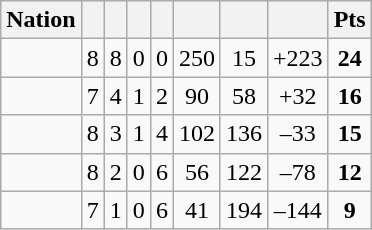<table class="wikitable" style="text-align: center;">
<tr>
<th>Nation</th>
<th></th>
<th></th>
<th></th>
<th></th>
<th></th>
<th></th>
<th></th>
<th>Pts</th>
</tr>
<tr>
<td align="left"></td>
<td>8</td>
<td>8</td>
<td>0</td>
<td>0</td>
<td>250</td>
<td>15</td>
<td>+223</td>
<td><strong>24</strong></td>
</tr>
<tr>
<td align="left"></td>
<td>7</td>
<td>4</td>
<td>1</td>
<td>2</td>
<td>90</td>
<td>58</td>
<td>+32</td>
<td><strong>16</strong></td>
</tr>
<tr>
<td align="left"></td>
<td>8</td>
<td>3</td>
<td>1</td>
<td>4</td>
<td>102</td>
<td>136</td>
<td>–33</td>
<td><strong>15</strong></td>
</tr>
<tr>
<td align="left"></td>
<td>8</td>
<td>2</td>
<td>0</td>
<td>6</td>
<td>56</td>
<td>122</td>
<td>–78</td>
<td><strong>12</strong></td>
</tr>
<tr>
<td align="left"></td>
<td>7</td>
<td>1</td>
<td>0</td>
<td>6</td>
<td>41</td>
<td>194</td>
<td>–144</td>
<td><strong>9</strong></td>
</tr>
</table>
